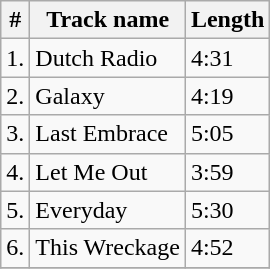<table class="wikitable">
<tr>
<th>#</th>
<th>Track name</th>
<th>Length</th>
</tr>
<tr>
<td>1.</td>
<td>Dutch Radio</td>
<td>4:31</td>
</tr>
<tr>
<td>2.</td>
<td>Galaxy</td>
<td>4:19</td>
</tr>
<tr>
<td>3.</td>
<td>Last Embrace</td>
<td>5:05</td>
</tr>
<tr>
<td>4.</td>
<td>Let Me Out</td>
<td>3:59</td>
</tr>
<tr>
<td>5.</td>
<td>Everyday</td>
<td>5:30</td>
</tr>
<tr>
<td>6.</td>
<td>This Wreckage</td>
<td>4:52</td>
</tr>
<tr>
</tr>
</table>
